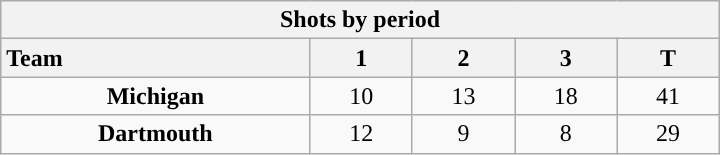<table class="wikitable" style="width:30em; text-align:right;">
<tr>
<th colspan=5>Shots by period</th>
</tr>
<tr>
<th style="width:10em; text-align:left;">Team</th>
<th style="width:3em;">1</th>
<th style="width:3em;">2</th>
<th style="width:3em;">3</th>
<th style="width:3em;">T</th>
</tr>
<tr>
<td align=center><strong>Michigan</strong></td>
<td align=center>10</td>
<td align=center>13</td>
<td align=center>18</td>
<td align=center>41</td>
</tr>
<tr>
<td align=center><strong>Dartmouth</strong></td>
<td align=center>12</td>
<td align=center>9</td>
<td align=center>8</td>
<td align=center>29</td>
</tr>
</table>
